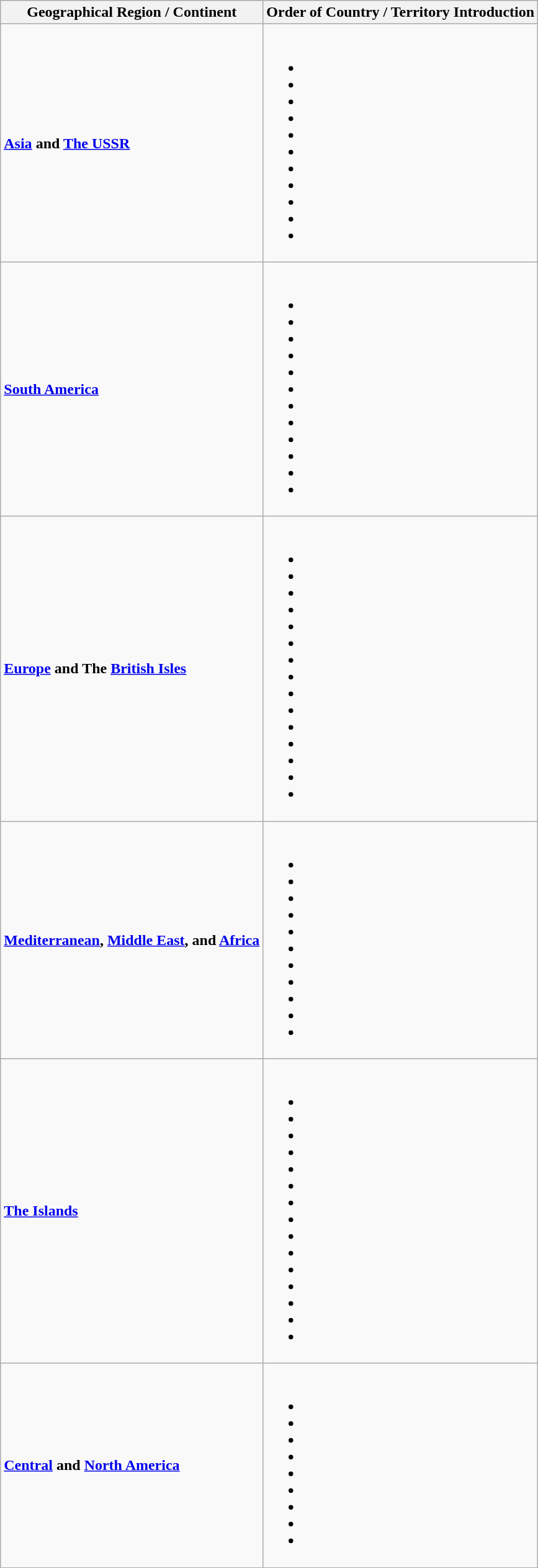<table class="wikitable">
<tr>
<th>Geographical Region / Continent</th>
<th>Order of Country / Territory Introduction</th>
</tr>
<tr>
<td><strong><a href='#'>Asia</a> and <a href='#'>The USSR</a></strong></td>
<td><br><ul><li><strong></strong></li><li><strong></strong></li><li><strong></strong></li><li><strong></strong></li><li><strong></strong></li><li><strong></strong></li><li><strong></strong></li><li><strong></strong></li><li><strong></strong></li><li><strong></strong></li><li><strong></strong></li></ul></td>
</tr>
<tr>
<td><strong><a href='#'>South America</a></strong></td>
<td><br><ul><li><strong></strong></li><li><strong></strong></li><li><strong></strong></li><li><strong></strong></li><li><strong></strong></li><li><strong></strong></li><li><strong></strong></li><li><strong></strong></li><li><strong></strong></li><li><strong></strong></li><li><strong></strong></li><li><strong></strong></li></ul></td>
</tr>
<tr>
<td><strong><a href='#'>Europe</a> and The <a href='#'>British Isles</a></strong></td>
<td><br><ul><li><strong></strong></li><li><strong></strong></li><li><strong></strong></li><li><strong></strong></li><li><strong></strong></li><li><strong></strong></li><li><strong></strong></li><li><strong></strong></li><li><strong></strong></li><li><strong></strong></li><li><strong></strong></li><li><strong></strong></li><li><strong></strong></li><li><strong></strong></li><li><strong></strong></li></ul></td>
</tr>
<tr>
<td><strong><a href='#'>Mediterranean</a>, <a href='#'>Middle East</a>, and <a href='#'>Africa</a></strong></td>
<td><br><ul><li><strong></strong></li><li><strong></strong></li><li><strong></strong></li><li><strong></strong></li><li><strong></strong></li><li><strong></strong></li><li><strong></strong></li><li><strong></strong></li><li><strong></strong></li><li><strong></strong></li><li><strong></strong></li></ul></td>
</tr>
<tr>
<td><strong><a href='#'>The Islands</a></strong></td>
<td><br><ul><li><strong></strong></li><li><strong></strong></li><li><strong></strong></li><li><strong></strong></li><li><strong></strong></li><li><strong></strong></li><li><strong></strong></li><li><strong></strong></li><li><strong></strong></li><li><strong></strong></li><li><strong></strong></li><li><strong></strong></li><li><strong></strong></li><li><strong></strong></li><li><strong></strong></li></ul></td>
</tr>
<tr>
<td><strong><a href='#'>Central</a> and <a href='#'>North America</a></strong></td>
<td><br><ul><li><strong></strong></li><li><strong></strong></li><li><strong></strong></li><li><strong></strong></li><li><strong></strong></li><li><strong></strong></li><li><strong></strong></li><li><strong></strong></li><li><strong></strong></li></ul></td>
</tr>
</table>
